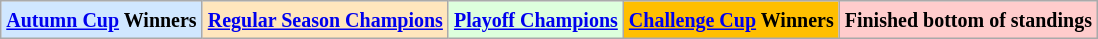<table class="wikitable">
<tr>
<td bgcolor="#D0E7FF"><small><strong><a href='#'>Autumn Cup</a> Winners</strong></small></td>
<td bgcolor="#FFE6BD"><small><strong><a href='#'>Regular Season Champions</a></strong></small></td>
<td bgcolor="#ddffdd"><small><strong><a href='#'>Playoff Champions</a></strong></small></td>
<td bgcolor="#FFBF00"><small><strong><a href='#'>Challenge Cup</a> Winners</strong></small></td>
<td bgcolor="#FFCCCC"><small><strong>Finished bottom of standings</strong></small></td>
</tr>
</table>
